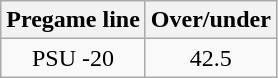<table class="wikitable">
<tr align="center">
<th style=>Pregame line</th>
<th style=>Over/under</th>
</tr>
<tr align="center">
<td>PSU -20</td>
<td>42.5</td>
</tr>
</table>
